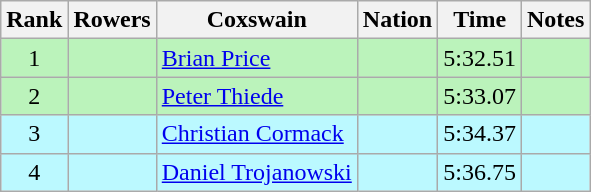<table class="wikitable sortable" style="text-align:center">
<tr>
<th>Rank</th>
<th>Rowers</th>
<th>Coxswain</th>
<th>Nation</th>
<th>Time</th>
<th>Notes</th>
</tr>
<tr bgcolor=bbf3bb>
<td>1</td>
<td></td>
<td align=left><a href='#'>Brian Price</a></td>
<td align=left></td>
<td>5:32.51</td>
<td></td>
</tr>
<tr bgcolor=bbf3bb>
<td>2</td>
<td></td>
<td align=left><a href='#'>Peter Thiede</a></td>
<td align=left></td>
<td>5:33.07</td>
<td></td>
</tr>
<tr bgcolor=bbf9ff>
<td>3</td>
<td></td>
<td align=left><a href='#'>Christian Cormack</a></td>
<td align=left></td>
<td>5:34.37</td>
<td></td>
</tr>
<tr bgcolor=bbf9ff>
<td>4</td>
<td></td>
<td align=left><a href='#'>Daniel Trojanowski</a></td>
<td align=left></td>
<td>5:36.75</td>
<td></td>
</tr>
</table>
